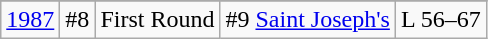<table class="wikitable" style="text-align:center">
<tr>
</tr>
<tr>
<td style="text-align:left"><a href='#'>1987</a></td>
<td>#8</td>
<td>First Round</td>
<td>#9 <a href='#'>Saint Joseph's</a></td>
<td>L 56–67</td>
</tr>
</table>
